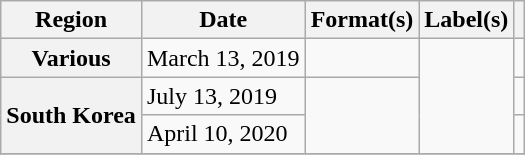<table class="wikitable plainrowheaders">
<tr>
<th scope="col">Region</th>
<th scope="col">Date</th>
<th scope="col">Format(s)</th>
<th scope="col">Label(s)</th>
<th scope="col"></th>
</tr>
<tr>
<th scope="row">Various</th>
<td>March 13, 2019</td>
<td></td>
<td rowspan="3"></td>
<td style="text-align:center"></td>
</tr>
<tr>
<th scope="row" rowspan="2">South Korea</th>
<td>July 13, 2019</td>
<td rowspan="2"></td>
<td style="text-align:center"></td>
</tr>
<tr>
<td>April 10, 2020</td>
<td style="text-align:center"></td>
</tr>
<tr>
</tr>
</table>
